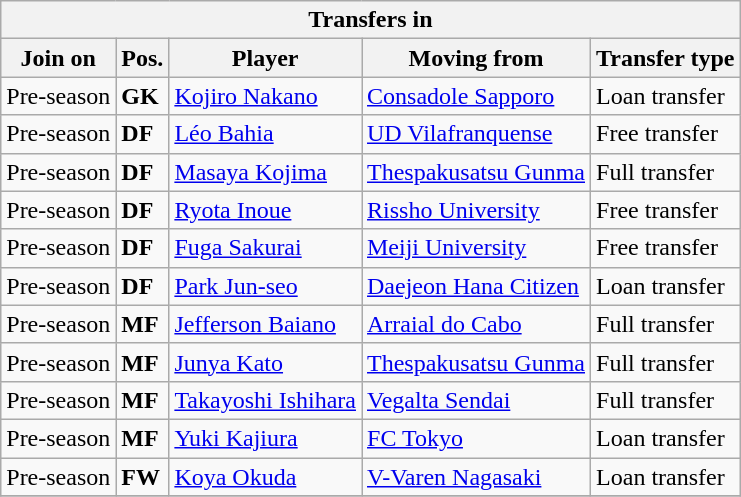<table class="wikitable sortable" style=“text-align:left;>
<tr>
<th colspan="5">Transfers in</th>
</tr>
<tr>
<th>Join on</th>
<th>Pos.</th>
<th>Player</th>
<th>Moving from</th>
<th>Transfer type</th>
</tr>
<tr>
<td>Pre-season</td>
<td><strong>GK</strong></td>
<td> <a href='#'>Kojiro Nakano</a></td>
<td> <a href='#'>Consadole Sapporo</a></td>
<td>Loan transfer</td>
</tr>
<tr>
<td>Pre-season</td>
<td><strong>DF</strong></td>
<td> <a href='#'>Léo Bahia</a></td>
<td> <a href='#'>UD Vilafranquense</a></td>
<td>Free transfer</td>
</tr>
<tr>
<td>Pre-season</td>
<td><strong>DF</strong></td>
<td> <a href='#'>Masaya Kojima</a></td>
<td> <a href='#'>Thespakusatsu Gunma</a></td>
<td>Full transfer</td>
</tr>
<tr>
<td>Pre-season</td>
<td><strong>DF</strong></td>
<td> <a href='#'>Ryota Inoue</a></td>
<td> <a href='#'>Rissho University</a></td>
<td>Free transfer</td>
</tr>
<tr>
<td>Pre-season</td>
<td><strong>DF</strong></td>
<td> <a href='#'>Fuga Sakurai</a></td>
<td> <a href='#'>Meiji University</a></td>
<td>Free transfer</td>
</tr>
<tr>
<td>Pre-season</td>
<td><strong>DF</strong></td>
<td> <a href='#'>Park Jun-seo</a></td>
<td> <a href='#'>Daejeon Hana Citizen</a></td>
<td>Loan transfer</td>
</tr>
<tr>
<td>Pre-season</td>
<td><strong>MF</strong></td>
<td> <a href='#'>Jefferson Baiano</a></td>
<td> <a href='#'>Arraial do Cabo</a></td>
<td>Full transfer</td>
</tr>
<tr>
<td>Pre-season</td>
<td><strong>MF</strong></td>
<td> <a href='#'>Junya Kato</a></td>
<td> <a href='#'>Thespakusatsu Gunma</a></td>
<td>Full transfer</td>
</tr>
<tr>
<td>Pre-season</td>
<td><strong>MF</strong></td>
<td> <a href='#'>Takayoshi Ishihara</a></td>
<td> <a href='#'>Vegalta Sendai</a></td>
<td>Full transfer</td>
</tr>
<tr>
<td>Pre-season</td>
<td><strong>MF</strong></td>
<td> <a href='#'>Yuki Kajiura</a></td>
<td> <a href='#'>FC Tokyo</a></td>
<td>Loan transfer</td>
</tr>
<tr>
<td>Pre-season</td>
<td><strong>FW</strong></td>
<td> <a href='#'>Koya Okuda</a></td>
<td> <a href='#'>V-Varen Nagasaki</a></td>
<td>Loan transfer</td>
</tr>
<tr>
</tr>
</table>
